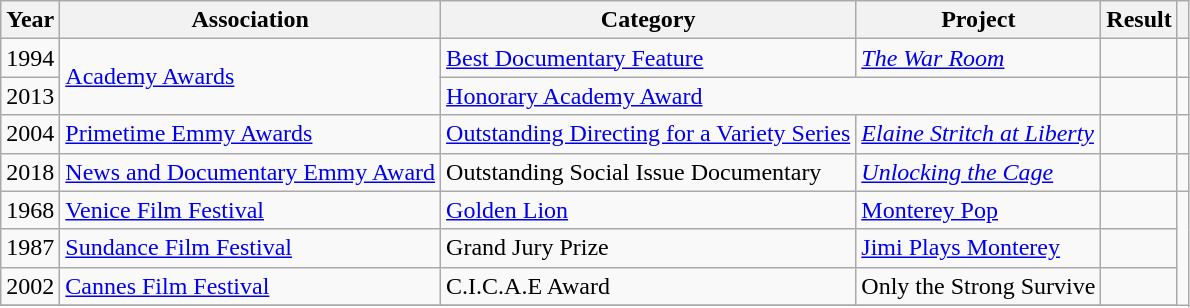<table class="wikitable sortable">
<tr>
<th>Year</th>
<th>Association</th>
<th>Category</th>
<th>Project</th>
<th>Result</th>
<th class=unsortable></th>
</tr>
<tr>
<td>1994</td>
<td rowspan=2><a href='#'>Academy Awards</a></td>
<td><a href='#'>Best Documentary Feature</a></td>
<td><em><a href='#'>The War Room</a></em></td>
<td></td>
<td></td>
</tr>
<tr>
<td>2013</td>
<td colspan=2><a href='#'>Honorary Academy Award</a></td>
<td></td>
<td></td>
</tr>
<tr>
<td>2004</td>
<td><a href='#'>Primetime Emmy Awards</a></td>
<td><a href='#'>Outstanding Directing for a Variety Series</a></td>
<td><em><a href='#'>Elaine Stritch at Liberty</a></em></td>
<td></td>
<td></td>
</tr>
<tr>
<td>2018</td>
<td><a href='#'>News and Documentary Emmy Award</a></td>
<td>Outstanding Social Issue Documentary</td>
<td><em><a href='#'>Unlocking the Cage</a></em></td>
<td></td>
<td></td>
</tr>
<tr>
<td>1968</td>
<td><a href='#'>Venice Film Festival</a></td>
<td><a href='#'>Golden Lion</a><em></td>
<td></em><a href='#'>Monterey Pop</a><em></td>
<td></td>
</tr>
<tr>
<td>1987</td>
<td><a href='#'>Sundance Film Festival</a></td>
<td>Grand Jury Prize</td>
<td></em><a href='#'>Jimi Plays Monterey</a><em></td>
<td></td>
</tr>
<tr>
<td>2002</td>
<td><a href='#'>Cannes Film Festival</a></td>
<td>C.I.C.A.E Award</td>
<td></em>Only the Strong Survive<em></td>
<td></td>
</tr>
<tr>
</tr>
</table>
